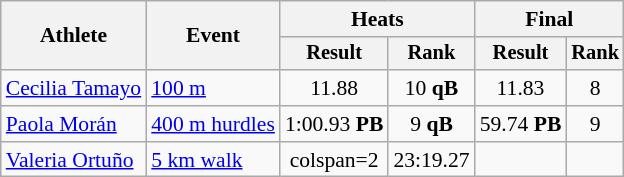<table class="wikitable" style="font-size:90%">
<tr>
<th rowspan=2>Athlete</th>
<th rowspan=2>Event</th>
<th colspan=2>Heats</th>
<th colspan=2>Final</th>
</tr>
<tr style="font-size:95%">
<th>Result</th>
<th>Rank</th>
<th>Result</th>
<th>Rank</th>
</tr>
<tr align=center>
<td align=left><a href='#'>Cecilia Tamayo</a></td>
<td align=left><a href='#'>100 m</a></td>
<td>11.88</td>
<td>10 <strong>qB</strong></td>
<td>11.83</td>
<td>8</td>
</tr>
<tr align=center>
<td align=left><a href='#'>Paola Morán</a></td>
<td align=left><a href='#'>400 m hurdles</a></td>
<td>1:00.93 <strong>PB</strong></td>
<td>9 <strong>qB</strong></td>
<td>59.74 <strong>PB</strong></td>
<td>9</td>
</tr>
<tr align=center>
<td align=left><a href='#'>Valeria Ortuño</a></td>
<td align=left><a href='#'>5 km walk</a></td>
<td>colspan=2 </td>
<td>23:19.27</td>
<td></td>
</tr>
</table>
